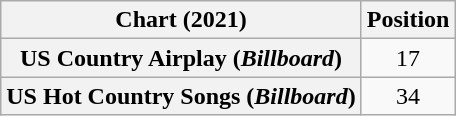<table class="wikitable sortable plainrowheaders" style="text-align:center">
<tr>
<th>Chart (2021)</th>
<th>Position</th>
</tr>
<tr>
<th scope="row">US Country Airplay (<em>Billboard</em>)</th>
<td>17</td>
</tr>
<tr>
<th scope="row">US Hot Country Songs (<em>Billboard</em>)</th>
<td>34</td>
</tr>
</table>
